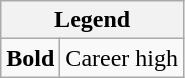<table class="wikitable mw-collapsible mw-collapsed">
<tr>
<th colspan="2">Legend</th>
</tr>
<tr>
<td><strong>Bold</strong></td>
<td>Career high</td>
</tr>
</table>
